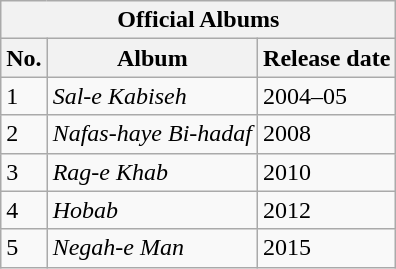<table class="wikitable">
<tr style="text-align:center;">
<th colspan="3">Official Albums</th>
</tr>
<tr style="text-align:center;">
<th>No.</th>
<th>Album</th>
<th>Release date</th>
</tr>
<tr>
<td>1</td>
<td><em>Sal-e Kabiseh</em></td>
<td>2004–05</td>
</tr>
<tr>
<td>2</td>
<td><em>Nafas-haye Bi-hadaf</em></td>
<td>2008</td>
</tr>
<tr>
<td>3</td>
<td><em>Rag-e Khab</em></td>
<td>2010</td>
</tr>
<tr>
<td>4</td>
<td><em>Hobab</em></td>
<td>2012</td>
</tr>
<tr>
<td>5</td>
<td><em>Negah-e Man</em></td>
<td>2015</td>
</tr>
</table>
